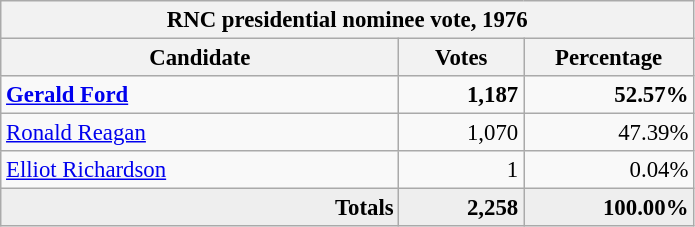<table class="wikitable" style="font-size:95%;">
<tr>
<th colspan="3">RNC presidential nominee vote, 1976</th>
</tr>
<tr>
<th style="width: 17em">Candidate</th>
<th style="width: 5em">Votes</th>
<th style="width: 7em">Percentage</th>
</tr>
<tr>
<td><strong><a href='#'>Gerald Ford</a></strong></td>
<td style="text-align:right;"><strong>1,187</strong></td>
<td style="text-align:right;"><strong>52.57%</strong></td>
</tr>
<tr>
<td><a href='#'>Ronald Reagan</a></td>
<td style="text-align:right;">1,070</td>
<td style="text-align:right;">47.39%</td>
</tr>
<tr>
<td><a href='#'>Elliot Richardson</a></td>
<td style="text-align:right;">1</td>
<td style="text-align:right;">0.04%</td>
</tr>
<tr style="background:#eee; text-align:right;">
<td><strong>Totals</strong></td>
<td><strong>2,258</strong></td>
<td><strong>100.00%</strong></td>
</tr>
</table>
